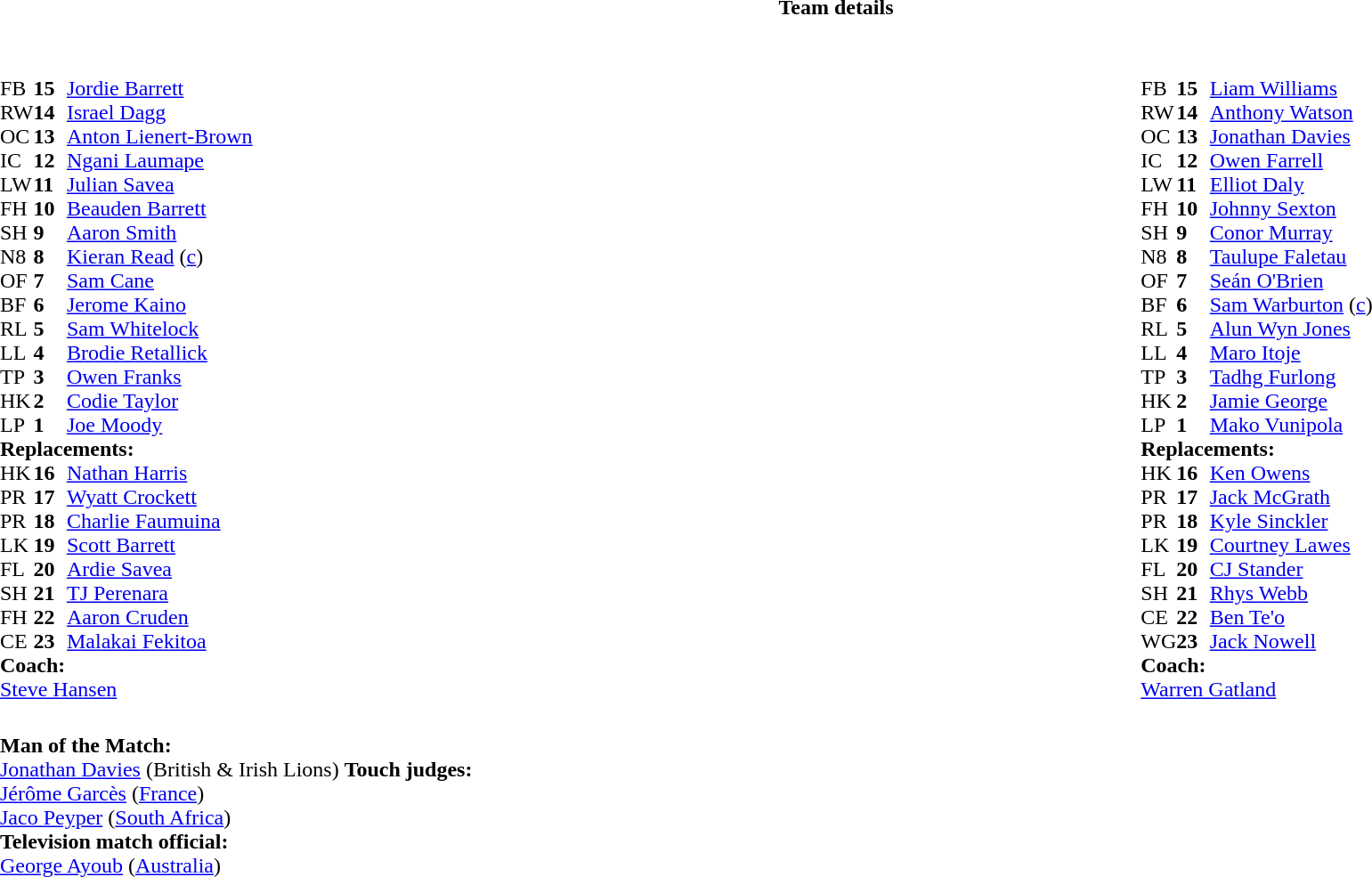<table border="0" width="100%" class="collapsible collapsed">
<tr>
<th>Team details</th>
</tr>
<tr>
<td><br><table style="width:100%">
<tr>
<td style="vertical-align:top;width:50%"><br><table cellspacing="0" cellpadding="0">
<tr>
<th width="25"></th>
<th width="25"></th>
</tr>
<tr>
<td>FB</td>
<td><strong>15</strong></td>
<td><a href='#'>Jordie Barrett</a></td>
</tr>
<tr>
<td>RW</td>
<td><strong>14</strong></td>
<td><a href='#'>Israel Dagg</a></td>
</tr>
<tr>
<td>OC</td>
<td><strong>13</strong></td>
<td><a href='#'>Anton Lienert-Brown</a></td>
</tr>
<tr>
<td>IC</td>
<td><strong>12</strong></td>
<td><a href='#'>Ngani Laumape</a></td>
<td></td>
<td></td>
</tr>
<tr>
<td>LW</td>
<td><strong>11</strong></td>
<td><a href='#'>Julian Savea</a></td>
<td></td>
<td></td>
</tr>
<tr>
<td>FH</td>
<td><strong>10</strong></td>
<td><a href='#'>Beauden Barrett</a></td>
</tr>
<tr>
<td>SH</td>
<td><strong>9</strong></td>
<td><a href='#'>Aaron Smith</a></td>
<td></td>
<td></td>
</tr>
<tr>
<td>N8</td>
<td><strong>8</strong></td>
<td><a href='#'>Kieran Read</a> (<a href='#'>c</a>)</td>
</tr>
<tr>
<td>OF</td>
<td><strong>7</strong></td>
<td><a href='#'>Sam Cane</a></td>
<td></td>
<td></td>
</tr>
<tr>
<td>BF</td>
<td><strong>6</strong></td>
<td><a href='#'>Jerome Kaino</a></td>
<td></td>
</tr>
<tr>
<td>RL</td>
<td><strong>5</strong></td>
<td><a href='#'>Sam Whitelock</a></td>
<td></td>
<td></td>
</tr>
<tr>
<td>LL</td>
<td><strong>4</strong></td>
<td><a href='#'>Brodie Retallick</a></td>
</tr>
<tr>
<td>TP</td>
<td><strong>3</strong></td>
<td><a href='#'>Owen Franks</a></td>
<td></td>
<td></td>
</tr>
<tr>
<td>HK</td>
<td><strong>2</strong></td>
<td><a href='#'>Codie Taylor</a></td>
<td></td>
<td></td>
</tr>
<tr>
<td>LP</td>
<td><strong>1</strong></td>
<td><a href='#'>Joe Moody</a></td>
<td></td>
<td></td>
</tr>
<tr>
<td colspan=3><strong>Replacements:</strong></td>
</tr>
<tr>
<td>HK</td>
<td><strong>16</strong></td>
<td><a href='#'>Nathan Harris</a></td>
<td></td>
<td></td>
</tr>
<tr>
<td>PR</td>
<td><strong>17</strong></td>
<td><a href='#'>Wyatt Crockett</a></td>
<td></td>
<td></td>
</tr>
<tr>
<td>PR</td>
<td><strong>18</strong></td>
<td><a href='#'>Charlie Faumuina</a></td>
<td></td>
<td></td>
</tr>
<tr>
<td>LK</td>
<td><strong>19</strong></td>
<td><a href='#'>Scott Barrett</a></td>
<td></td>
<td></td>
</tr>
<tr>
<td>FL</td>
<td><strong>20</strong></td>
<td><a href='#'>Ardie Savea</a></td>
<td></td>
<td></td>
</tr>
<tr>
<td>SH</td>
<td><strong>21</strong></td>
<td><a href='#'>TJ Perenara</a></td>
<td></td>
<td></td>
</tr>
<tr>
<td>FH</td>
<td><strong>22</strong></td>
<td><a href='#'>Aaron Cruden</a></td>
<td></td>
<td></td>
</tr>
<tr>
<td>CE</td>
<td><strong>23</strong></td>
<td><a href='#'>Malakai Fekitoa</a></td>
<td></td>
<td></td>
</tr>
<tr>
<td colspan=3><strong>Coach:</strong></td>
</tr>
<tr>
<td colspan="4"> <a href='#'>Steve Hansen</a></td>
</tr>
</table>
</td>
<td valign="top"></td>
<td style="vertical-align:top;width:50%"><br><table cellspacing="0" cellpadding="0" style="margin:auto">
<tr>
<th width="25"></th>
<th width="25"></th>
</tr>
<tr>
<td>FB</td>
<td><strong>15</strong></td>
<td> <a href='#'>Liam Williams</a></td>
</tr>
<tr>
<td>RW</td>
<td><strong>14</strong></td>
<td> <a href='#'>Anthony Watson</a></td>
<td></td>
<td></td>
</tr>
<tr>
<td>OC</td>
<td><strong>13</strong></td>
<td> <a href='#'>Jonathan Davies</a></td>
</tr>
<tr>
<td>IC</td>
<td><strong>12</strong></td>
<td> <a href='#'>Owen Farrell</a></td>
</tr>
<tr>
<td>LW</td>
<td><strong>11</strong></td>
<td> <a href='#'>Elliot Daly</a></td>
</tr>
<tr>
<td>FH</td>
<td><strong>10</strong></td>
<td> <a href='#'>Johnny Sexton</a></td>
<td></td>
<td></td>
<td></td>
<td></td>
</tr>
<tr>
<td>SH</td>
<td><strong>9</strong></td>
<td> <a href='#'>Conor Murray</a></td>
<td></td>
<td></td>
</tr>
<tr>
<td>N8</td>
<td><strong>8</strong></td>
<td> <a href='#'>Taulupe Faletau</a></td>
</tr>
<tr>
<td>OF</td>
<td><strong>7</strong></td>
<td> <a href='#'>Seán O'Brien</a></td>
<td></td>
<td></td>
</tr>
<tr>
<td>BF</td>
<td><strong>6</strong></td>
<td> <a href='#'>Sam Warburton</a> (<a href='#'>c</a>)</td>
<td></td>
<td></td>
<td></td>
<td></td>
</tr>
<tr>
<td>RL</td>
<td><strong>5</strong></td>
<td> <a href='#'>Alun Wyn Jones</a></td>
<td></td>
<td></td>
<td></td>
<td></td>
</tr>
<tr>
<td>LL</td>
<td><strong>4</strong></td>
<td> <a href='#'>Maro Itoje</a></td>
</tr>
<tr>
<td>TP</td>
<td><strong>3</strong></td>
<td> <a href='#'>Tadhg Furlong</a></td>
<td></td>
<td></td>
</tr>
<tr>
<td>HK</td>
<td><strong>2</strong></td>
<td> <a href='#'>Jamie George</a></td>
<td></td>
<td></td>
</tr>
<tr>
<td>LP</td>
<td><strong>1</strong></td>
<td> <a href='#'>Mako Vunipola</a></td>
<td></td>
<td></td>
</tr>
<tr>
<td colspan=3><strong>Replacements:</strong></td>
</tr>
<tr>
<td>HK</td>
<td><strong>16</strong></td>
<td> <a href='#'>Ken Owens</a></td>
<td></td>
<td></td>
</tr>
<tr>
<td>PR</td>
<td><strong>17</strong></td>
<td> <a href='#'>Jack McGrath</a></td>
<td></td>
<td></td>
</tr>
<tr>
<td>PR</td>
<td><strong>18</strong></td>
<td> <a href='#'>Kyle Sinckler</a></td>
<td></td>
<td></td>
</tr>
<tr>
<td>LK</td>
<td><strong>19</strong></td>
<td> <a href='#'>Courtney Lawes</a></td>
<td></td>
<td></td>
</tr>
<tr>
<td>FL</td>
<td><strong>20</strong></td>
<td> <a href='#'>CJ Stander</a></td>
<td></td>
<td></td>
</tr>
<tr>
<td>SH</td>
<td><strong>21</strong></td>
<td> <a href='#'>Rhys Webb</a></td>
<td></td>
<td></td>
</tr>
<tr>
<td>CE</td>
<td><strong>22</strong></td>
<td> <a href='#'>Ben Te'o</a></td>
<td></td>
<td></td>
<td></td>
<td></td>
</tr>
<tr>
<td>WG</td>
<td><strong>23</strong></td>
<td> <a href='#'>Jack Nowell</a></td>
<td></td>
<td></td>
</tr>
<tr>
<td colspan=3><strong>Coach:</strong></td>
</tr>
<tr>
<td colspan="4"> <a href='#'>Warren Gatland</a></td>
</tr>
</table>
</td>
</tr>
</table>
<table style="width:100%">
<tr>
<td><br><strong>Man of the Match:</strong>
<br><a href='#'>Jonathan Davies</a> (British & Irish Lions)
<strong>Touch judges:</strong>
<br><a href='#'>Jérôme Garcès</a> (<a href='#'>France</a>)
<br><a href='#'>Jaco Peyper</a> (<a href='#'>South Africa</a>)
<br><strong>Television match official:</strong>
<br><a href='#'>George Ayoub</a> (<a href='#'>Australia</a>)</td>
</tr>
</table>
</td>
</tr>
</table>
